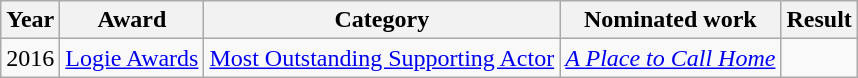<table class="wikitable">
<tr>
<th>Year</th>
<th>Award</th>
<th>Category</th>
<th>Nominated work</th>
<th>Result</th>
</tr>
<tr>
<td>2016</td>
<td><a href='#'>Logie Awards</a></td>
<td><a href='#'>Most Outstanding Supporting Actor</a></td>
<td><em><a href='#'>A Place to Call Home</a></em></td>
<td></td>
</tr>
</table>
